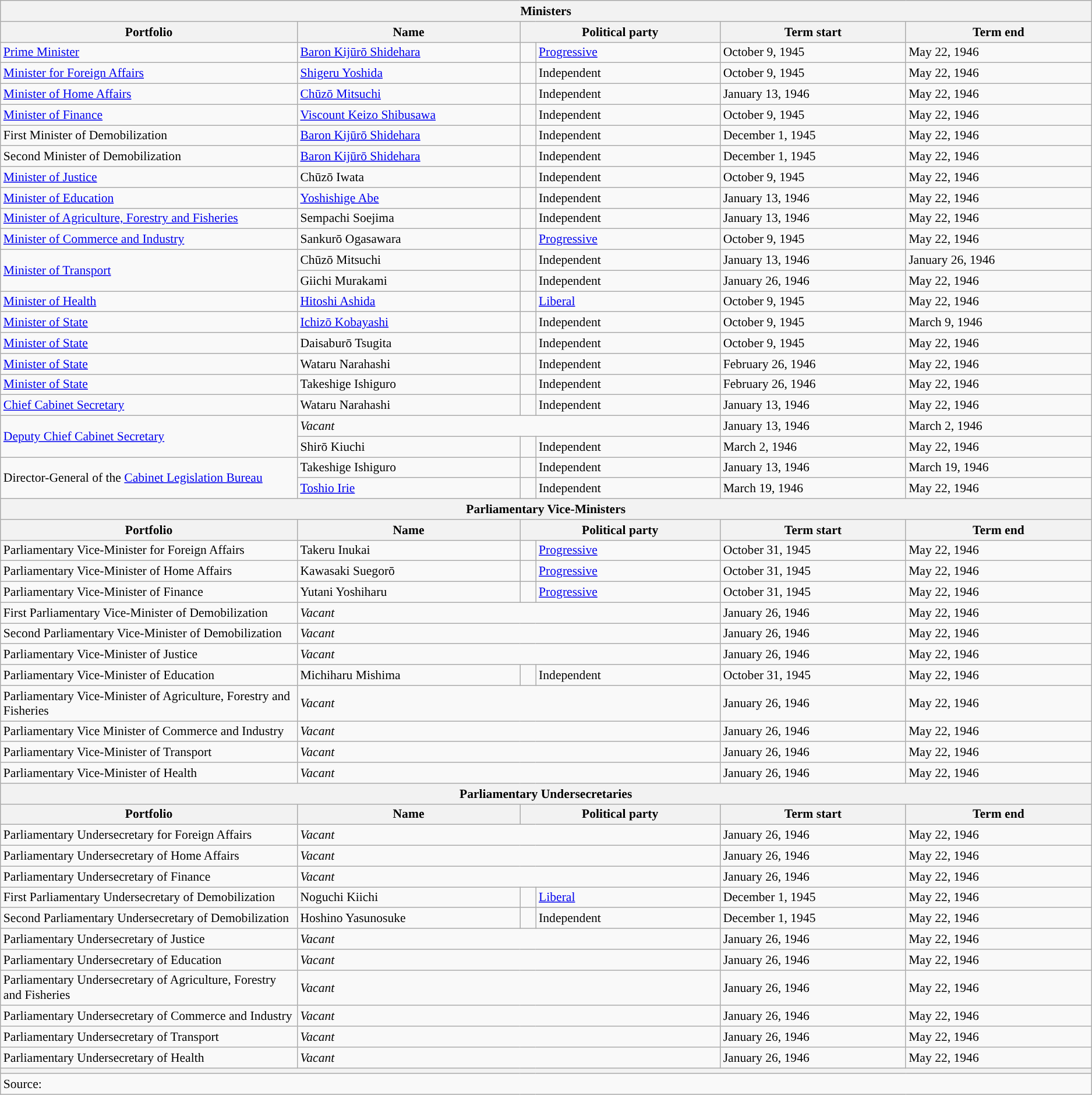<table class="wikitable unsortable" style="font-size: 90%;">
<tr>
<th colspan="6">Ministers</th>
</tr>
<tr>
<th scope="col" width="20%">Portfolio</th>
<th scope="col" width="15%">Name</th>
<th colspan="2" scope="col" width="13.5%">Political party</th>
<th scope="col" width="12.5%">Term start</th>
<th scope="col" width="12.5%">Term end</th>
</tr>
<tr>
<td><a href='#'>Prime Minister</a></td>
<td><a href='#'>Baron Kijūrō Shidehara</a></td>
<td style="background:"></td>
<td><a href='#'>Progressive</a></td>
<td>October 9, 1945</td>
<td>May 22, 1946</td>
</tr>
<tr>
<td><a href='#'>Minister for Foreign Affairs</a></td>
<td><a href='#'>Shigeru Yoshida</a></td>
<td style="color:inherit;background:"></td>
<td>Independent</td>
<td>October 9, 1945</td>
<td>May 22, 1946</td>
</tr>
<tr>
<td><a href='#'>Minister of Home Affairs</a></td>
<td><a href='#'>Chūzō Mitsuchi</a></td>
<td style="color:inherit;background:"></td>
<td>Independent</td>
<td>January 13, 1946</td>
<td>May 22, 1946</td>
</tr>
<tr>
<td><a href='#'>Minister of Finance</a></td>
<td><a href='#'>Viscount Keizo Shibusawa</a></td>
<td style="color:inherit;background:"></td>
<td>Independent</td>
<td>October 9, 1945</td>
<td>May 22, 1946</td>
</tr>
<tr>
<td>First Minister of Demobilization</td>
<td><a href='#'>Baron Kijūrō Shidehara</a></td>
<td style="color:inherit;background:"></td>
<td>Independent</td>
<td>December 1, 1945</td>
<td>May 22, 1946</td>
</tr>
<tr>
<td>Second Minister of Demobilization</td>
<td><a href='#'>Baron Kijūrō Shidehara</a></td>
<td style="color:inherit;background:"></td>
<td>Independent</td>
<td>December 1, 1945</td>
<td>May 22, 1946</td>
</tr>
<tr>
<td><a href='#'>Minister of Justice</a></td>
<td>Chūzō Iwata</td>
<td style="color:inherit;background:"></td>
<td>Independent</td>
<td>October 9, 1945</td>
<td>May 22, 1946</td>
</tr>
<tr>
<td><a href='#'>Minister of Education</a></td>
<td><a href='#'>Yoshishige Abe</a></td>
<td style="color:inherit;background:"></td>
<td>Independent</td>
<td>January 13, 1946</td>
<td>May 22, 1946</td>
</tr>
<tr>
<td><a href='#'>Minister of Agriculture, Forestry and Fisheries</a></td>
<td>Sempachi Soejima</td>
<td style="color:inherit;background:"></td>
<td>Independent</td>
<td>January 13, 1946</td>
<td>May 22, 1946</td>
</tr>
<tr>
<td><a href='#'>Minister of Commerce and Industry</a></td>
<td>Sankurō Ogasawara</td>
<td style="color:inherit;background:"></td>
<td><a href='#'>Progressive</a></td>
<td>October 9, 1945</td>
<td>May 22, 1946</td>
</tr>
<tr>
<td rowspan="2"><a href='#'>Minister of Transport</a></td>
<td>Chūzō Mitsuchi</td>
<td style="color:inherit;background:"></td>
<td>Independent</td>
<td>January 13, 1946</td>
<td>January 26, 1946</td>
</tr>
<tr>
<td>Giichi Murakami</td>
<td style="color:inherit;background:"></td>
<td>Independent</td>
<td>January 26, 1946</td>
<td>May 22, 1946</td>
</tr>
<tr>
<td><a href='#'>Minister of Health</a></td>
<td><a href='#'>Hitoshi Ashida</a></td>
<td style="color:inherit;background:"></td>
<td><a href='#'>Liberal</a></td>
<td>October 9, 1945</td>
<td>May 22, 1946</td>
</tr>
<tr>
<td><a href='#'>Minister of State</a></td>
<td><a href='#'>Ichizō Kobayashi</a></td>
<td style="color:inherit;background:"></td>
<td>Independent</td>
<td>October 9, 1945</td>
<td>March 9, 1946</td>
</tr>
<tr>
<td><a href='#'>Minister of State</a></td>
<td>Daisaburō Tsugita</td>
<td style="color:inherit;background:"></td>
<td>Independent</td>
<td>October 9, 1945</td>
<td>May 22, 1946</td>
</tr>
<tr>
<td><a href='#'>Minister of State</a></td>
<td>Wataru Narahashi</td>
<td style="color:inherit;background:"></td>
<td>Independent</td>
<td>February 26, 1946</td>
<td>May 22, 1946</td>
</tr>
<tr>
<td><a href='#'>Minister of State</a></td>
<td>Takeshige Ishiguro</td>
<td style="color:inherit;background:"></td>
<td>Independent</td>
<td>February 26, 1946</td>
<td>May 22, 1946</td>
</tr>
<tr>
<td><a href='#'>Chief Cabinet Secretary</a></td>
<td>Wataru Narahashi</td>
<td style="color:inherit;background:"></td>
<td>Independent</td>
<td>January 13, 1946</td>
<td>May 22, 1946</td>
</tr>
<tr>
<td rowspan="2"><a href='#'>Deputy Chief Cabinet Secretary</a></td>
<td colspan="3"><em>Vacant</em></td>
<td>January 13, 1946</td>
<td>March 2, 1946</td>
</tr>
<tr>
<td>Shirō Kiuchi</td>
<td style="color:inherit;background:"></td>
<td>Independent</td>
<td>March 2, 1946</td>
<td>May 22, 1946</td>
</tr>
<tr>
<td rowspan="2">Director-General of the <a href='#'>Cabinet Legislation Bureau</a></td>
<td>Takeshige Ishiguro</td>
<td style="color:inherit;background:"></td>
<td>Independent</td>
<td>January 13, 1946</td>
<td>March 19, 1946</td>
</tr>
<tr>
<td><a href='#'>Toshio Irie</a></td>
<td style="color:inherit;background:"></td>
<td>Independent</td>
<td>March 19, 1946</td>
<td>May 22, 1946</td>
</tr>
<tr>
<th colspan="6">Parliamentary Vice-Ministers</th>
</tr>
<tr>
<th>Portfolio</th>
<th>Name</th>
<th colspan="2">Political party</th>
<th>Term start</th>
<th>Term end</th>
</tr>
<tr>
<td>Parliamentary Vice-Minister for Foreign Affairs</td>
<td>Takeru Inukai</td>
<td style="color:inherit;background:"></td>
<td><a href='#'>Progressive</a></td>
<td>October 31, 1945</td>
<td>May 22, 1946</td>
</tr>
<tr>
<td>Parliamentary Vice-Minister of Home Affairs</td>
<td>Kawasaki Suegorō</td>
<td style="color:inherit;background:"></td>
<td><a href='#'>Progressive</a></td>
<td>October 31, 1945</td>
<td>May 22, 1946</td>
</tr>
<tr>
<td>Parliamentary Vice-Minister of Finance</td>
<td>Yutani Yoshiharu</td>
<td style="color:inherit;background:"></td>
<td><a href='#'>Progressive</a></td>
<td>October 31, 1945</td>
<td>May 22, 1946</td>
</tr>
<tr>
<td>First Parliamentary Vice-Minister of Demobilization</td>
<td colspan="3"><em>Vacant</em></td>
<td>January 26, 1946</td>
<td>May 22, 1946</td>
</tr>
<tr>
<td>Second Parliamentary Vice-Minister of Demobilization</td>
<td colspan="3"><em>Vacant</em></td>
<td>January 26, 1946</td>
<td>May 22, 1946</td>
</tr>
<tr>
<td>Parliamentary Vice-Minister of Justice</td>
<td colspan="3"><em>Vacant</em></td>
<td>January 26, 1946</td>
<td>May 22, 1946</td>
</tr>
<tr>
<td>Parliamentary Vice-Minister of Education</td>
<td>Michiharu Mishima</td>
<td style="color:inherit;background:"></td>
<td>Independent</td>
<td>October 31, 1945</td>
<td>May 22, 1946</td>
</tr>
<tr>
<td>Parliamentary Vice-Minister of Agriculture, Forestry and Fisheries</td>
<td colspan="3"><em>Vacant</em></td>
<td>January 26, 1946</td>
<td>May 22, 1946</td>
</tr>
<tr>
<td>Parliamentary Vice Minister of Commerce and Industry</td>
<td colspan="3"><em>Vacant</em></td>
<td>January 26, 1946</td>
<td>May 22, 1946</td>
</tr>
<tr>
<td>Parliamentary Vice-Minister of Transport</td>
<td colspan="3"><em>Vacant</em></td>
<td>January 26, 1946</td>
<td>May 22, 1946</td>
</tr>
<tr>
<td>Parliamentary Vice-Minister of Health</td>
<td colspan="3"><em>Vacant</em></td>
<td>January 26, 1946</td>
<td>May 22, 1946</td>
</tr>
<tr>
<th colspan="6">Parliamentary Undersecretaries</th>
</tr>
<tr>
<th>Portfolio</th>
<th>Name</th>
<th colspan="2">Political party</th>
<th>Term start</th>
<th>Term end</th>
</tr>
<tr>
<td>Parliamentary Undersecretary for Foreign Affairs</td>
<td colspan="3"><em>Vacant</em></td>
<td>January 26, 1946</td>
<td>May 22, 1946</td>
</tr>
<tr>
<td>Parliamentary Undersecretary of Home Affairs</td>
<td colspan="3"><em>Vacant</em></td>
<td>January 26, 1946</td>
<td>May 22, 1946</td>
</tr>
<tr>
<td>Parliamentary Undersecretary of Finance</td>
<td colspan="3"><em>Vacant</em></td>
<td>January 26, 1946</td>
<td>May 22, 1946</td>
</tr>
<tr>
<td>First Parliamentary Undersecretary of Demobilization</td>
<td>Noguchi Kiichi</td>
<td style="color:inherit;background:"></td>
<td><a href='#'>Liberal</a></td>
<td>December 1, 1945</td>
<td>May 22, 1946</td>
</tr>
<tr>
<td>Second Parliamentary Undersecretary of Demobilization</td>
<td>Hoshino Yasunosuke</td>
<td style="color:inherit;background:"></td>
<td>Independent</td>
<td>December 1, 1945</td>
<td>May 22, 1946</td>
</tr>
<tr>
<td>Parliamentary Undersecretary of Justice</td>
<td colspan="3"><em>Vacant</em></td>
<td>January 26, 1946</td>
<td>May 22, 1946</td>
</tr>
<tr>
<td>Parliamentary Undersecretary of Education</td>
<td colspan="3"><em>Vacant</em></td>
<td>January 26, 1946</td>
<td>May 22, 1946</td>
</tr>
<tr>
<td>Parliamentary Undersecretary of Agriculture, Forestry and Fisheries</td>
<td colspan="3"><em>Vacant</em></td>
<td>January 26, 1946</td>
<td>May 22, 1946</td>
</tr>
<tr>
<td>Parliamentary Undersecretary of Commerce and Industry</td>
<td colspan="3"><em>Vacant</em></td>
<td>January 26, 1946</td>
<td>May 22, 1946</td>
</tr>
<tr>
<td>Parliamentary Undersecretary of Transport</td>
<td colspan="3"><em>Vacant</em></td>
<td>January 26, 1946</td>
<td>May 22, 1946</td>
</tr>
<tr>
<td>Parliamentary Undersecretary of Health</td>
<td colspan="3"><em>Vacant</em></td>
<td>January 26, 1946</td>
<td>May 22, 1946</td>
</tr>
<tr>
<th colspan="6"></th>
</tr>
<tr>
<td colspan="6">Source:</td>
</tr>
</table>
